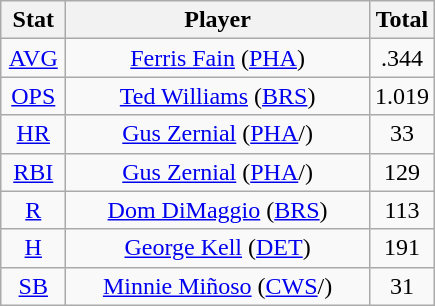<table class="wikitable" style="text-align:center;">
<tr>
<th style="width:15%;">Stat</th>
<th>Player</th>
<th style="width:15%;">Total</th>
</tr>
<tr>
<td><a href='#'>AVG</a></td>
<td><a href='#'>Ferris Fain</a> (<a href='#'>PHA</a>)</td>
<td>.344</td>
</tr>
<tr>
<td><a href='#'>OPS</a></td>
<td><a href='#'>Ted Williams</a> (<a href='#'>BRS</a>)</td>
<td>1.019</td>
</tr>
<tr>
<td><a href='#'>HR</a></td>
<td><a href='#'>Gus Zernial</a> (<a href='#'>PHA</a>/)</td>
<td>33</td>
</tr>
<tr>
<td><a href='#'>RBI</a></td>
<td><a href='#'>Gus Zernial</a> (<a href='#'>PHA</a>/)</td>
<td>129</td>
</tr>
<tr>
<td><a href='#'>R</a></td>
<td><a href='#'>Dom DiMaggio</a> (<a href='#'>BRS</a>)</td>
<td>113</td>
</tr>
<tr>
<td><a href='#'>H</a></td>
<td><a href='#'>George Kell</a> (<a href='#'>DET</a>)</td>
<td>191</td>
</tr>
<tr>
<td><a href='#'>SB</a></td>
<td><a href='#'>Minnie Miñoso</a> (<a href='#'>CWS</a>/)</td>
<td>31</td>
</tr>
</table>
